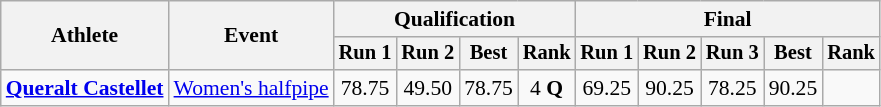<table class=wikitable style=font-size:90%;text-align:center>
<tr>
<th rowspan=2>Athlete</th>
<th rowspan=2>Event</th>
<th colspan=4>Qualification</th>
<th colspan=5>Final</th>
</tr>
<tr style=font-size:95%>
<th>Run 1</th>
<th>Run 2</th>
<th>Best</th>
<th>Rank</th>
<th>Run 1</th>
<th>Run 2</th>
<th>Run 3</th>
<th>Best</th>
<th>Rank</th>
</tr>
<tr>
<td align=left><strong><a href='#'>Queralt Castellet</a></strong></td>
<td align=left><a href='#'>Women's halfpipe</a></td>
<td>78.75</td>
<td>49.50</td>
<td>78.75</td>
<td>4 <strong>Q</strong></td>
<td>69.25</td>
<td>90.25</td>
<td>78.25</td>
<td>90.25</td>
<td></td>
</tr>
</table>
